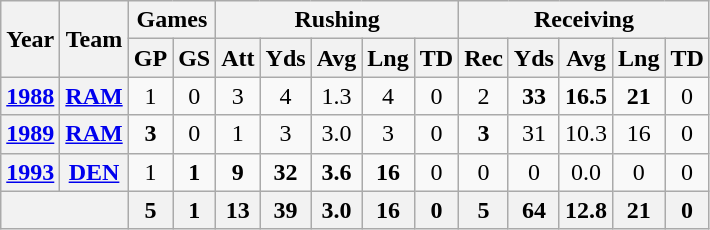<table class="wikitable" style="text-align:center;">
<tr>
<th rowspan="2">Year</th>
<th rowspan="2">Team</th>
<th colspan="2">Games</th>
<th colspan="5">Rushing</th>
<th colspan="5">Receiving</th>
</tr>
<tr>
<th>GP</th>
<th>GS</th>
<th>Att</th>
<th>Yds</th>
<th>Avg</th>
<th>Lng</th>
<th>TD</th>
<th>Rec</th>
<th>Yds</th>
<th>Avg</th>
<th>Lng</th>
<th>TD</th>
</tr>
<tr>
<th><a href='#'>1988</a></th>
<th><a href='#'>RAM</a></th>
<td>1</td>
<td>0</td>
<td>3</td>
<td>4</td>
<td>1.3</td>
<td>4</td>
<td>0</td>
<td>2</td>
<td><strong>33</strong></td>
<td><strong>16.5</strong></td>
<td><strong>21</strong></td>
<td>0</td>
</tr>
<tr>
<th><a href='#'>1989</a></th>
<th><a href='#'>RAM</a></th>
<td><strong>3</strong></td>
<td>0</td>
<td>1</td>
<td>3</td>
<td>3.0</td>
<td>3</td>
<td>0</td>
<td><strong>3</strong></td>
<td>31</td>
<td>10.3</td>
<td>16</td>
<td>0</td>
</tr>
<tr>
<th><a href='#'>1993</a></th>
<th><a href='#'>DEN</a></th>
<td>1</td>
<td><strong>1</strong></td>
<td><strong>9</strong></td>
<td><strong>32</strong></td>
<td><strong>3.6</strong></td>
<td><strong>16</strong></td>
<td>0</td>
<td>0</td>
<td>0</td>
<td>0.0</td>
<td>0</td>
<td>0</td>
</tr>
<tr>
<th colspan="2"></th>
<th>5</th>
<th>1</th>
<th>13</th>
<th>39</th>
<th>3.0</th>
<th>16</th>
<th>0</th>
<th>5</th>
<th>64</th>
<th>12.8</th>
<th>21</th>
<th>0</th>
</tr>
</table>
